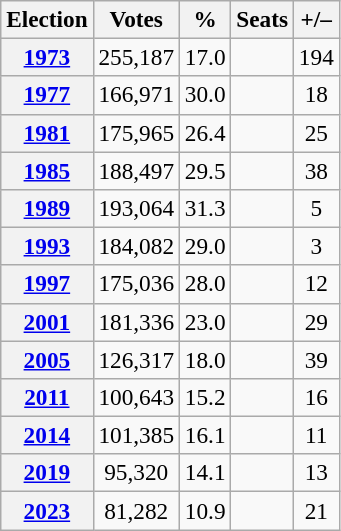<table class="wikitable" style="font-size:97%; text-align:center;">
<tr>
<th>Election</th>
<th>Votes</th>
<th>%</th>
<th>Seats</th>
<th>+/–</th>
</tr>
<tr>
<th><a href='#'>1973</a></th>
<td>255,187</td>
<td>17.0</td>
<td></td>
<td> 194</td>
</tr>
<tr>
<th><a href='#'>1977</a></th>
<td>166,971</td>
<td>30.0</td>
<td></td>
<td> 18</td>
</tr>
<tr>
<th><a href='#'>1981</a></th>
<td>175,965</td>
<td>26.4</td>
<td></td>
<td> 25</td>
</tr>
<tr>
<th><a href='#'>1985</a></th>
<td>188,497</td>
<td>29.5</td>
<td></td>
<td> 38</td>
</tr>
<tr>
<th><a href='#'>1989</a></th>
<td>193,064</td>
<td>31.3</td>
<td></td>
<td> 5</td>
</tr>
<tr>
<th><a href='#'>1993</a></th>
<td>184,082</td>
<td>29.0</td>
<td></td>
<td> 3</td>
</tr>
<tr>
<th><a href='#'>1997</a></th>
<td>175,036</td>
<td>28.0</td>
<td></td>
<td> 12</td>
</tr>
<tr>
<th><a href='#'>2001</a></th>
<td>181,336</td>
<td>23.0</td>
<td></td>
<td> 29</td>
</tr>
<tr>
<th><a href='#'>2005</a></th>
<td>126,317</td>
<td>18.0</td>
<td></td>
<td> 39</td>
</tr>
<tr>
<th><a href='#'>2011</a></th>
<td>100,643</td>
<td>15.2</td>
<td></td>
<td> 16</td>
</tr>
<tr>
<th><a href='#'>2014</a></th>
<td>101,385</td>
<td>16.1</td>
<td></td>
<td> 11</td>
</tr>
<tr>
<th><a href='#'>2019</a></th>
<td>95,320</td>
<td>14.1</td>
<td></td>
<td> 13</td>
</tr>
<tr>
<th><a href='#'>2023</a></th>
<td>81,282</td>
<td>10.9</td>
<td></td>
<td> 21</td>
</tr>
</table>
